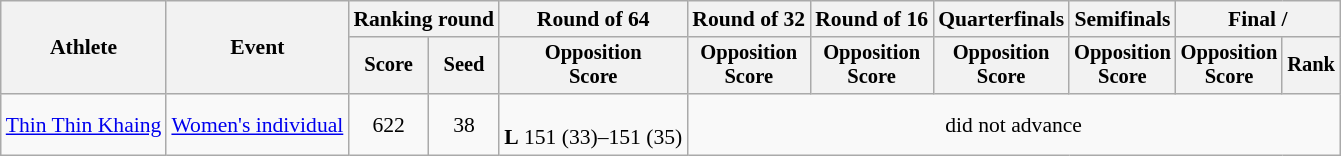<table class="wikitable" style="font-size:90%">
<tr>
<th rowspan="2">Athlete</th>
<th rowspan="2">Event</th>
<th colspan="2">Ranking round</th>
<th>Round of 64</th>
<th>Round of 32</th>
<th>Round of 16</th>
<th>Quarterfinals</th>
<th>Semifinals</th>
<th colspan="2">Final / </th>
</tr>
<tr style="font-size:95%">
<th>Score</th>
<th>Seed</th>
<th>Opposition<br>Score</th>
<th>Opposition<br>Score</th>
<th>Opposition<br>Score</th>
<th>Opposition<br>Score</th>
<th>Opposition<br>Score</th>
<th>Opposition<br>Score</th>
<th>Rank</th>
</tr>
<tr align=center>
<td align=left><a href='#'>Thin Thin Khaing</a></td>
<td align=left rowspan=3><a href='#'>Women's individual</a></td>
<td>622</td>
<td>38</td>
<td><br><strong>L</strong> 151 (33)–151 (35)</td>
<td colspan=6>did not advance</td>
</tr>
</table>
